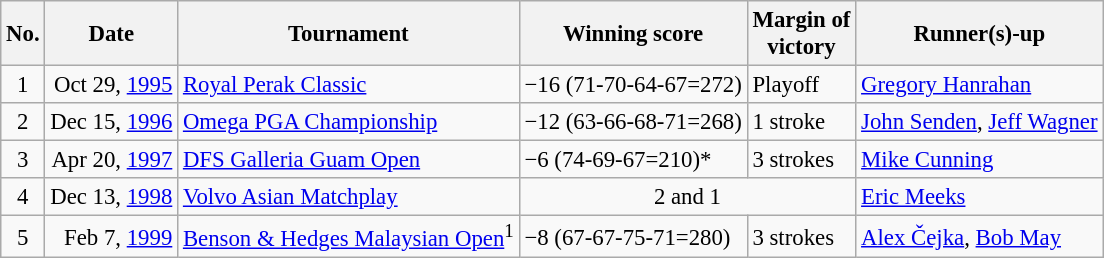<table class="wikitable" style="font-size:95%;">
<tr>
<th>No.</th>
<th>Date</th>
<th>Tournament</th>
<th>Winning score</th>
<th>Margin of<br>victory</th>
<th>Runner(s)-up</th>
</tr>
<tr>
<td align=center>1</td>
<td align=right>Oct 29, <a href='#'>1995</a></td>
<td><a href='#'>Royal Perak Classic</a></td>
<td>−16 (71-70-64-67=272)</td>
<td>Playoff</td>
<td> <a href='#'>Gregory Hanrahan</a></td>
</tr>
<tr>
<td align=center>2</td>
<td align=right>Dec 15, <a href='#'>1996</a></td>
<td><a href='#'>Omega PGA Championship</a></td>
<td>−12 (63-66-68-71=268)</td>
<td>1 stroke</td>
<td> <a href='#'>John Senden</a>,  <a href='#'>Jeff Wagner</a></td>
</tr>
<tr>
<td align=center>3</td>
<td align=right>Apr 20, <a href='#'>1997</a></td>
<td><a href='#'>DFS Galleria Guam Open</a></td>
<td>−6 (74-69-67=210)*</td>
<td>3 strokes</td>
<td> <a href='#'>Mike Cunning</a></td>
</tr>
<tr>
<td align=center>4</td>
<td align=right>Dec 13, <a href='#'>1998</a></td>
<td><a href='#'>Volvo Asian Matchplay</a></td>
<td colspan=2 align=center>2 and 1</td>
<td> <a href='#'>Eric Meeks</a></td>
</tr>
<tr>
<td align=center>5</td>
<td align=right>Feb 7, <a href='#'>1999</a></td>
<td><a href='#'>Benson & Hedges Malaysian Open</a><sup>1</sup></td>
<td>−8 (67-67-75-71=280)</td>
<td>3 strokes</td>
<td> <a href='#'>Alex Čejka</a>,  <a href='#'>Bob May</a></td>
</tr>
</table>
